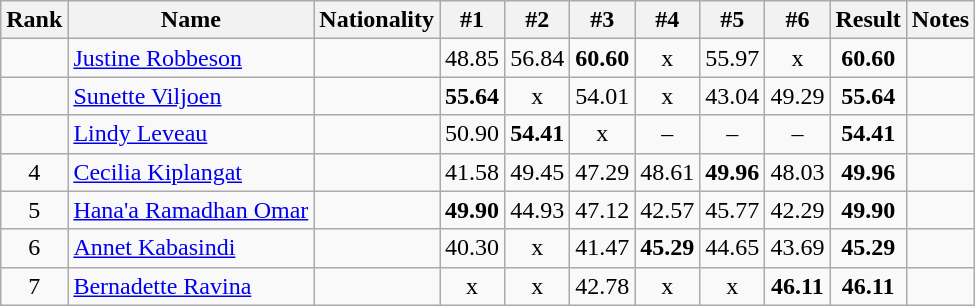<table class="wikitable sortable" style="text-align:center">
<tr>
<th>Rank</th>
<th>Name</th>
<th>Nationality</th>
<th>#1</th>
<th>#2</th>
<th>#3</th>
<th>#4</th>
<th>#5</th>
<th>#6</th>
<th>Result</th>
<th>Notes</th>
</tr>
<tr>
<td></td>
<td align=left><a href='#'>Justine Robbeson</a></td>
<td align=left></td>
<td>48.85</td>
<td>56.84</td>
<td><strong>60.60</strong></td>
<td>x</td>
<td>55.97</td>
<td>x</td>
<td><strong>60.60</strong></td>
<td></td>
</tr>
<tr>
<td></td>
<td align=left><a href='#'>Sunette Viljoen</a></td>
<td align=left></td>
<td><strong>55.64</strong></td>
<td>x</td>
<td>54.01</td>
<td>x</td>
<td>43.04</td>
<td>49.29</td>
<td><strong>55.64</strong></td>
<td></td>
</tr>
<tr>
<td></td>
<td align=left><a href='#'>Lindy Leveau</a></td>
<td align=left></td>
<td>50.90</td>
<td><strong>54.41</strong></td>
<td>x</td>
<td>–</td>
<td>–</td>
<td>–</td>
<td><strong>54.41</strong></td>
<td></td>
</tr>
<tr>
<td>4</td>
<td align=left><a href='#'>Cecilia Kiplangat</a></td>
<td align=left></td>
<td>41.58</td>
<td>49.45</td>
<td>47.29</td>
<td>48.61</td>
<td><strong>49.96</strong></td>
<td>48.03</td>
<td><strong>49.96</strong></td>
<td></td>
</tr>
<tr>
<td>5</td>
<td align=left><a href='#'>Hana'a Ramadhan Omar</a></td>
<td align=left></td>
<td><strong>49.90</strong></td>
<td>44.93</td>
<td>47.12</td>
<td>42.57</td>
<td>45.77</td>
<td>42.29</td>
<td><strong>49.90</strong></td>
<td></td>
</tr>
<tr>
<td>6</td>
<td align=left><a href='#'>Annet Kabasindi</a></td>
<td align=left></td>
<td>40.30</td>
<td>x</td>
<td>41.47</td>
<td><strong>45.29</strong></td>
<td>44.65</td>
<td>43.69</td>
<td><strong>45.29</strong></td>
<td></td>
</tr>
<tr>
<td>7</td>
<td align=left><a href='#'>Bernadette Ravina</a></td>
<td align=left></td>
<td>x</td>
<td>x</td>
<td>42.78</td>
<td>x</td>
<td>x</td>
<td><strong>46.11</strong></td>
<td><strong>46.11</strong></td>
<td></td>
</tr>
</table>
